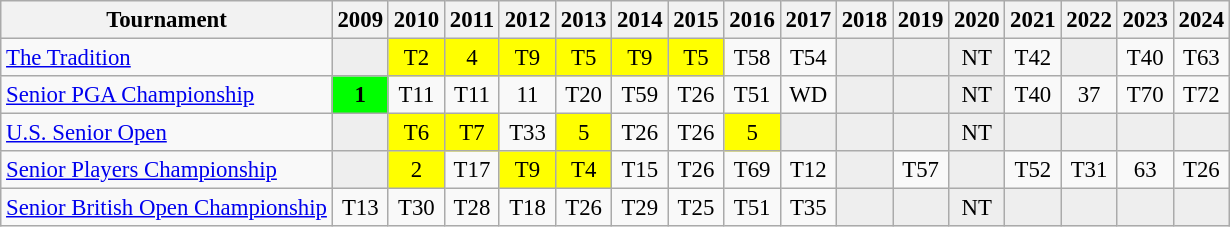<table class="wikitable" style="font-size:95%;text-align:center;">
<tr>
<th>Tournament</th>
<th>2009</th>
<th>2010</th>
<th>2011</th>
<th>2012</th>
<th>2013</th>
<th>2014</th>
<th>2015</th>
<th>2016</th>
<th>2017</th>
<th>2018</th>
<th>2019</th>
<th>2020</th>
<th>2021</th>
<th>2022</th>
<th>2023</th>
<th>2024</th>
</tr>
<tr>
<td align=left><a href='#'>The Tradition</a></td>
<td style="background:#eeeeee;"></td>
<td style="background:yellow;">T2</td>
<td style="background:yellow;">4</td>
<td style="background:yellow;">T9</td>
<td style="background:yellow;">T5</td>
<td style="background:yellow;">T9</td>
<td style="background:yellow;">T5</td>
<td>T58</td>
<td>T54</td>
<td style="background:#eeeeee;"></td>
<td style="background:#eeeeee;"></td>
<td style="background:#eeeeee;">NT</td>
<td>T42</td>
<td style="background:#eeeeee;"></td>
<td>T40</td>
<td>T63</td>
</tr>
<tr>
<td align=left><a href='#'>Senior PGA Championship</a></td>
<td style="background:lime;"><strong>1</strong></td>
<td>T11</td>
<td>T11</td>
<td>11</td>
<td>T20</td>
<td>T59</td>
<td>T26</td>
<td>T51</td>
<td>WD</td>
<td style="background:#eeeeee;"></td>
<td style="background:#eeeeee;"></td>
<td style="background:#eeeeee;">NT</td>
<td>T40</td>
<td>37</td>
<td>T70</td>
<td>T72</td>
</tr>
<tr>
<td align=left><a href='#'>U.S. Senior Open</a></td>
<td style="background:#eeeeee;"></td>
<td style="background:yellow;">T6</td>
<td style="background:yellow;">T7</td>
<td>T33</td>
<td style="background:yellow;">5</td>
<td>T26</td>
<td>T26</td>
<td style="background:yellow;">5</td>
<td style="background:#eeeeee;"></td>
<td style="background:#eeeeee;"></td>
<td style="background:#eeeeee;"></td>
<td style="background:#eeeeee;">NT</td>
<td style="background:#eeeeee;"></td>
<td style="background:#eeeeee;"></td>
<td style="background:#eeeeee;"></td>
<td style="background:#eeeeee;"></td>
</tr>
<tr>
<td align=left><a href='#'>Senior Players Championship</a></td>
<td style="background:#eeeeee;"></td>
<td style="background:yellow;">2</td>
<td>T17</td>
<td style="background:yellow;">T9</td>
<td style="background:yellow;">T4</td>
<td>T15</td>
<td>T26</td>
<td>T69</td>
<td>T12</td>
<td style="background:#eeeeee;"></td>
<td>T57</td>
<td style="background:#eeeeee;"></td>
<td>T52</td>
<td>T31</td>
<td>63</td>
<td>T26</td>
</tr>
<tr>
<td align=left><a href='#'>Senior British Open Championship</a></td>
<td>T13</td>
<td>T30</td>
<td>T28</td>
<td>T18</td>
<td>T26</td>
<td>T29</td>
<td>T25</td>
<td>T51</td>
<td>T35</td>
<td style="background:#eeeeee;"></td>
<td style="background:#eeeeee;"></td>
<td style="background:#eeeeee;">NT</td>
<td style="background:#eeeeee;"></td>
<td style="background:#eeeeee;"></td>
<td style="background:#eeeeee;"></td>
<td style="background:#eeeeee;"></td>
</tr>
</table>
